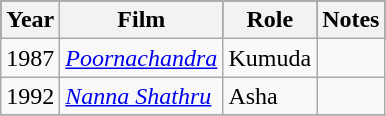<table class="wikitable sortable">
<tr style="background:#000;">
<th>Year</th>
<th>Film</th>
<th>Role</th>
<th class=unsortable>Notes</th>
</tr>
<tr>
<td>1987</td>
<td><em><a href='#'>Poornachandra</a></em></td>
<td>Kumuda</td>
<td></td>
</tr>
<tr>
<td>1992</td>
<td><em><a href='#'>Nanna Shathru</a></em></td>
<td>Asha</td>
<td></td>
</tr>
<tr>
</tr>
</table>
